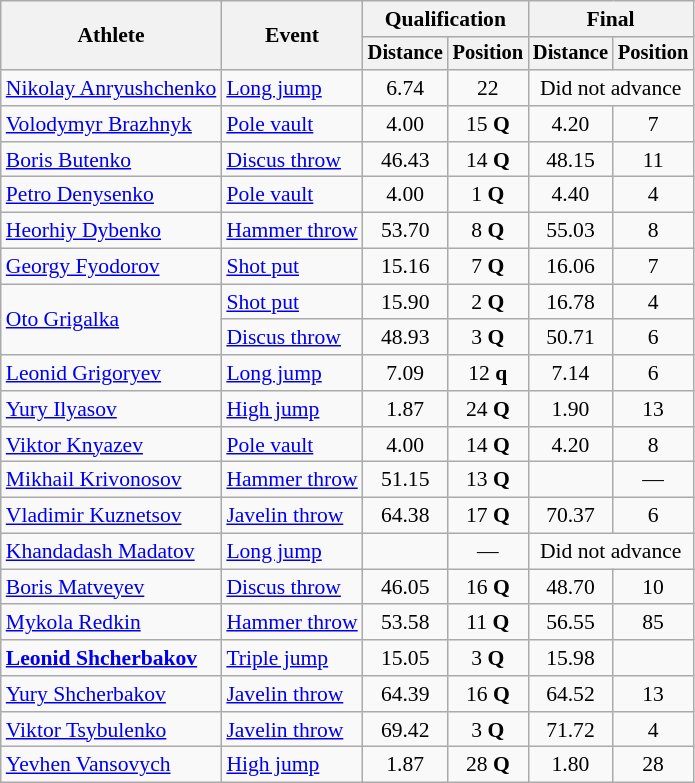<table class=wikitable style="font-size:90%">
<tr>
<th rowspan="2">Athlete</th>
<th rowspan="2">Event</th>
<th colspan="2">Qualification</th>
<th colspan="2">Final</th>
</tr>
<tr style="font-size:95%">
<th>Distance</th>
<th>Position</th>
<th>Distance</th>
<th>Position</th>
</tr>
<tr align=center>
<td align=left><a href='#'>Nikolay Anryushchenko</a></td>
<td align=left><a href='#'>Long jump</a></td>
<td>6.74</td>
<td>22</td>
<td align=center colspan="2">Did not advance</td>
</tr>
<tr align=center>
<td align=left><a href='#'>Volodymyr Brazhnyk</a></td>
<td align=left><a href='#'>Pole vault</a></td>
<td>4.00</td>
<td>15 <strong>Q</strong></td>
<td>4.20</td>
<td>7</td>
</tr>
<tr align=center>
<td align=left><a href='#'>Boris Butenko</a></td>
<td align=left><a href='#'>Discus throw</a></td>
<td>46.43</td>
<td>14 <strong>Q</strong></td>
<td>48.15</td>
<td>11</td>
</tr>
<tr align=center>
<td align=left><a href='#'>Petro Denysenko</a></td>
<td align=left><a href='#'>Pole vault</a></td>
<td>4.00</td>
<td>1 <strong>Q</strong></td>
<td>4.40</td>
<td>4</td>
</tr>
<tr align=center>
<td align=left><a href='#'>Heorhiy Dybenko</a></td>
<td align=left><a href='#'>Hammer throw</a></td>
<td>53.70</td>
<td>8 <strong>Q</strong></td>
<td>55.03</td>
<td>8</td>
</tr>
<tr align=center>
<td align=left><a href='#'>Georgy Fyodorov</a></td>
<td align=left><a href='#'>Shot put</a></td>
<td>15.16</td>
<td>7 <strong>Q</strong></td>
<td>16.06</td>
<td>7</td>
</tr>
<tr align=center>
<td align=left rowspan=2><a href='#'>Oto Grigalka</a></td>
<td align=left><a href='#'>Shot put</a></td>
<td>15.90</td>
<td>2 <strong>Q</strong></td>
<td>16.78</td>
<td>4</td>
</tr>
<tr align=center>
<td align=left><a href='#'>Discus throw</a></td>
<td>48.93</td>
<td>3 <strong>Q</strong></td>
<td>50.71</td>
<td>6</td>
</tr>
<tr align=center>
<td align=left><a href='#'>Leonid Grigoryev</a></td>
<td align=left><a href='#'>Long jump</a></td>
<td>7.09</td>
<td>12 <strong>q</strong></td>
<td>7.14</td>
<td>6</td>
</tr>
<tr align=center>
<td align=left><a href='#'>Yury Ilyasov</a></td>
<td align=left><a href='#'>High jump</a></td>
<td>1.87</td>
<td>24 <strong>Q</strong></td>
<td>1.90</td>
<td>13</td>
</tr>
<tr align=center>
<td align=left><a href='#'>Viktor Knyazev</a></td>
<td align=left><a href='#'>Pole vault</a></td>
<td>4.00</td>
<td>14 <strong>Q</strong></td>
<td>4.20</td>
<td>8</td>
</tr>
<tr align=center>
<td align=left><a href='#'>Mikhail Krivonosov</a></td>
<td align=left><a href='#'>Hammer throw</a></td>
<td>51.15</td>
<td>13 <strong>Q</strong></td>
<td></td>
<td>—</td>
</tr>
<tr align=center>
<td align=left><a href='#'>Vladimir Kuznetsov</a></td>
<td align=left><a href='#'>Javelin throw</a></td>
<td>64.38</td>
<td>17 <strong>Q</strong></td>
<td>70.37</td>
<td>6</td>
</tr>
<tr align=center>
<td align=left><a href='#'>Khandadash Madatov</a></td>
<td align=left><a href='#'>Long jump</a></td>
<td></td>
<td>—</td>
<td align=center colspan="2">Did not advance</td>
</tr>
<tr align=center>
<td align=left><a href='#'>Boris Matveyev</a></td>
<td align=left><a href='#'>Discus throw</a></td>
<td>46.05</td>
<td>16 <strong>Q</strong></td>
<td>48.70</td>
<td>10</td>
</tr>
<tr align=center>
<td align=left><a href='#'>Mykola Redkin</a></td>
<td align=left><a href='#'>Hammer throw</a></td>
<td>53.58</td>
<td>11 <strong>Q</strong></td>
<td>56.55</td>
<td>85</td>
</tr>
<tr align=center>
<td align=left><strong><a href='#'>Leonid Shcherbakov</a></strong></td>
<td align=left><a href='#'>Triple jump</a></td>
<td>15.05</td>
<td>3 <strong>Q</strong></td>
<td>15.98</td>
<td></td>
</tr>
<tr align=center>
<td align=left><a href='#'>Yury Shcherbakov</a></td>
<td align=left><a href='#'>Javelin throw</a></td>
<td>64.39</td>
<td>16 <strong>Q</strong></td>
<td>64.52</td>
<td>13</td>
</tr>
<tr align=center>
<td align=left><a href='#'>Viktor Tsybulenko</a></td>
<td align=left><a href='#'>Javelin throw</a></td>
<td>69.42</td>
<td>3 <strong>Q</strong></td>
<td>71.72</td>
<td>4</td>
</tr>
<tr align=center>
<td align=left><a href='#'>Yevhen Vansovych</a></td>
<td align=left><a href='#'>High jump</a></td>
<td>1.87</td>
<td>28 <strong>Q</strong></td>
<td>1.80</td>
<td>28</td>
</tr>
</table>
